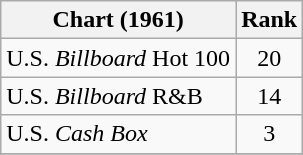<table class="wikitable sortable">
<tr>
<th>Chart (1961)</th>
<th style="text-align:center;">Rank</th>
</tr>
<tr>
<td>U.S. <em>Billboard</em> Hot 100</td>
<td style="text-align:center;">20</td>
</tr>
<tr>
<td>U.S. <em>Billboard</em> R&B</td>
<td style="text-align:center;">14</td>
</tr>
<tr>
<td>U.S. <em>Cash Box</em> </td>
<td style="text-align:center;">3</td>
</tr>
<tr>
</tr>
</table>
